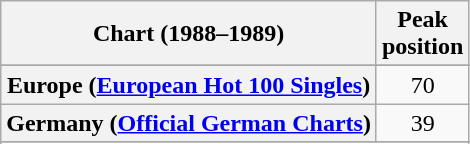<table class="wikitable sortable plainrowheaders" style="text-align:center;">
<tr>
<th scope="col">Chart (1988–1989)</th>
<th scope="col">Peak<br>position</th>
</tr>
<tr>
</tr>
<tr>
<th scope="row">Europe (<a href='#'>European Hot 100 Singles</a>)</th>
<td>70</td>
</tr>
<tr>
<th scope="row">Germany (<a href='#'>Official German Charts</a>)</th>
<td>39</td>
</tr>
<tr>
</tr>
<tr>
</tr>
<tr>
</tr>
</table>
